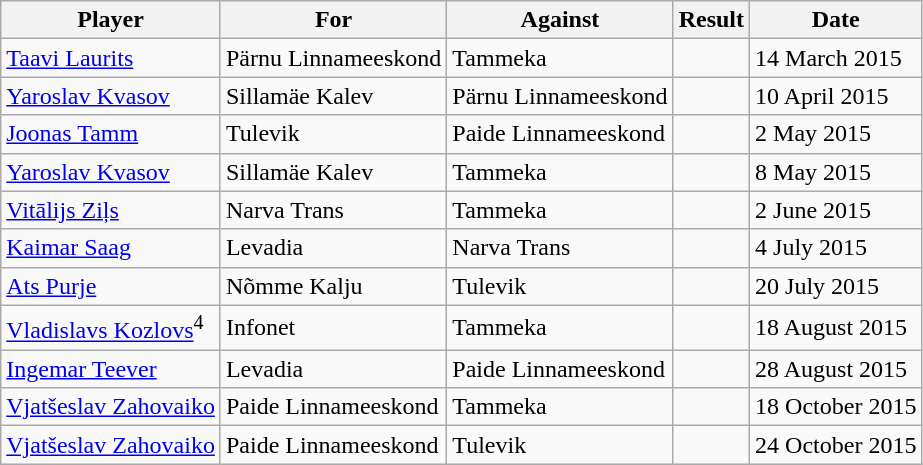<table class="wikitable sortable">
<tr>
<th>Player</th>
<th>For</th>
<th>Against</th>
<th style="text-align:center">Result</th>
<th>Date</th>
</tr>
<tr>
<td> <a href='#'>Taavi Laurits</a></td>
<td>Pärnu Linnameeskond</td>
<td>Tammeka</td>
<td align=center></td>
<td>14 March 2015</td>
</tr>
<tr>
<td> <a href='#'>Yaroslav Kvasov</a></td>
<td>Sillamäe Kalev</td>
<td>Pärnu Linnameeskond</td>
<td align=center></td>
<td>10 April 2015</td>
</tr>
<tr>
<td> <a href='#'>Joonas Tamm</a></td>
<td>Tulevik</td>
<td>Paide Linnameeskond</td>
<td align=center></td>
<td>2 May 2015</td>
</tr>
<tr>
<td> <a href='#'>Yaroslav Kvasov</a></td>
<td>Sillamäe Kalev</td>
<td>Tammeka</td>
<td align=center></td>
<td>8 May 2015</td>
</tr>
<tr>
<td> <a href='#'>Vitālijs Ziļs</a></td>
<td>Narva Trans</td>
<td>Tammeka</td>
<td align=center></td>
<td>2 June 2015</td>
</tr>
<tr>
<td> <a href='#'>Kaimar Saag</a></td>
<td>Levadia</td>
<td>Narva Trans</td>
<td align=center></td>
<td>4 July 2015</td>
</tr>
<tr>
<td> <a href='#'>Ats Purje</a></td>
<td>Nõmme Kalju</td>
<td>Tulevik</td>
<td align=center></td>
<td>20 July 2015</td>
</tr>
<tr>
<td> <a href='#'>Vladislavs Kozlovs</a><sup>4</sup></td>
<td>Infonet</td>
<td>Tammeka</td>
<td align=center></td>
<td>18 August 2015</td>
</tr>
<tr>
<td> <a href='#'>Ingemar Teever</a></td>
<td>Levadia</td>
<td>Paide Linnameeskond</td>
<td align=center></td>
<td>28 August 2015</td>
</tr>
<tr>
<td> <a href='#'>Vjatšeslav Zahovaiko</a></td>
<td>Paide Linnameeskond</td>
<td>Tammeka</td>
<td align=center></td>
<td>18 October 2015</td>
</tr>
<tr>
<td> <a href='#'>Vjatšeslav Zahovaiko</a></td>
<td>Paide Linnameeskond</td>
<td>Tulevik</td>
<td align=center></td>
<td>24 October 2015</td>
</tr>
</table>
